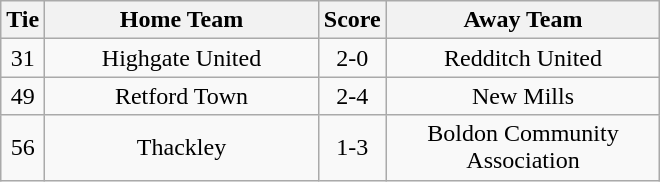<table class="wikitable" style="text-align:center;">
<tr>
<th width=20>Tie</th>
<th width=175>Home Team</th>
<th width=20>Score</th>
<th width=175>Away Team</th>
</tr>
<tr>
<td>31</td>
<td>Highgate United</td>
<td>2-0</td>
<td>Redditch United</td>
</tr>
<tr>
<td>49</td>
<td>Retford Town</td>
<td>2-4</td>
<td>New Mills</td>
</tr>
<tr>
<td>56</td>
<td>Thackley</td>
<td>1-3</td>
<td>Boldon Community Association</td>
</tr>
</table>
